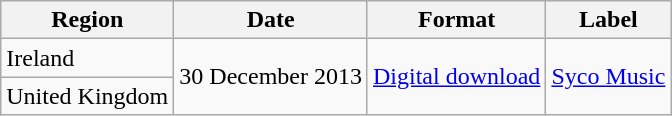<table class=wikitable>
<tr>
<th>Region</th>
<th>Date</th>
<th>Format</th>
<th>Label</th>
</tr>
<tr>
<td scope="row">Ireland</td>
<td rowspan="2">30 December 2013</td>
<td rowspan="2"><a href='#'>Digital download</a></td>
<td rowspan="2"><a href='#'>Syco Music</a></td>
</tr>
<tr>
<td scope="row">United Kingdom</td>
</tr>
</table>
